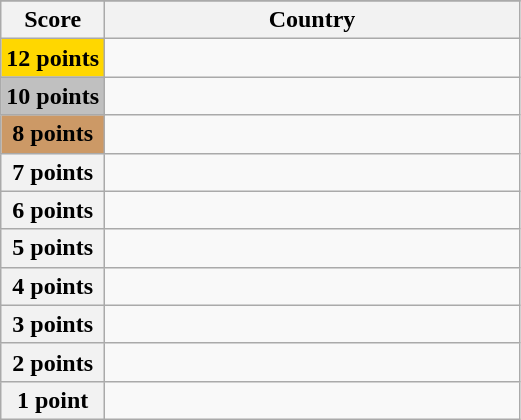<table class="wikitable">
<tr>
</tr>
<tr>
<th scope="col" width="20%">Score</th>
<th scope="col">Country</th>
</tr>
<tr>
<th scope="row" style="background:gold">12 points</th>
<td></td>
</tr>
<tr>
<th scope="row" style="background:silver">10 points</th>
<td></td>
</tr>
<tr>
<th scope="row" style="background:#CC9966">8 points</th>
<td></td>
</tr>
<tr>
<th scope="row">7 points</th>
<td></td>
</tr>
<tr>
<th scope="row">6 points</th>
<td></td>
</tr>
<tr>
<th scope="row">5 points</th>
<td></td>
</tr>
<tr>
<th scope="row">4 points</th>
<td></td>
</tr>
<tr>
<th scope="row">3 points</th>
<td></td>
</tr>
<tr>
<th scope="row">2 points</th>
<td></td>
</tr>
<tr>
<th scope="row">1 point</th>
<td></td>
</tr>
</table>
